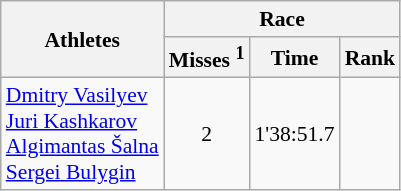<table class="wikitable" border="1" style="font-size:90%">
<tr>
<th rowspan=2>Athletes</th>
<th colspan=3>Race</th>
</tr>
<tr>
<th>Misses <sup>1</sup></th>
<th>Time</th>
<th>Rank</th>
</tr>
<tr>
<td><a href='#'>Dmitry Vasilyev</a><br><a href='#'>Juri Kashkarov</a><br><a href='#'>Algimantas Šalna</a><br><a href='#'>Sergei Bulygin</a></td>
<td align=center>2</td>
<td align=center>1'38:51.7</td>
<td align=center></td>
</tr>
</table>
